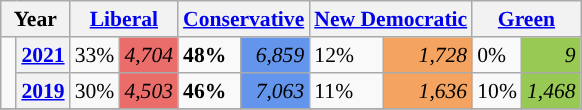<table class="wikitable" style="float:right; width:400; font-size:90%; margin-left:1em;">
<tr>
<th colspan="2" scope="col">Year</th>
<th colspan="2" scope="col"><a href='#'>Liberal</a></th>
<th colspan="2" scope="col"><a href='#'>Conservative</a></th>
<th colspan="2" scope="col"><a href='#'>New Democratic</a></th>
<th colspan="2" scope="col"><a href='#'>Green</a></th>
</tr>
<tr>
<td rowspan="2" style="width: 0.25em; background-color: "></td>
<th><a href='#'>2021</a></th>
<td>33%</td>
<td style="text-align:right; background:#EA6D6A;"><em>4,704</em></td>
<td><strong>48%</strong></td>
<td style="text-align:right; background:#6495ED;"><em>6,859</em></td>
<td>12%</td>
<td style="text-align:right; background:#F4A460;"><em>1,728</em></td>
<td>0%</td>
<td style="text-align:right; background:#99C955;"><em>9</em></td>
</tr>
<tr>
<th><a href='#'>2019</a></th>
<td>30%</td>
<td style="text-align:right; background:#EA6D6A;"><em>4,503</em></td>
<td><strong>46%</strong></td>
<td style="text-align:right; background:#6495ED;"><em>7,063</em></td>
<td>11%</td>
<td style="text-align:right; background:#F4A460;"><em>1,636</em></td>
<td>10%</td>
<td style="text-align:right; background:#99C955;"><em>1,468</em></td>
</tr>
<tr>
</tr>
</table>
